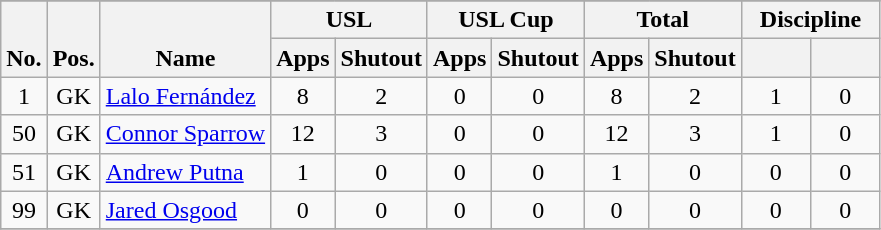<table class="wikitable sortable" style="text-align:center">
<tr>
</tr>
<tr>
<th rowspan="2" style="vertical-align:bottom;">No.</th>
<th rowspan="2" style="vertical-align:bottom;">Pos.</th>
<th rowspan="2" style="vertical-align:bottom;">Name</th>
<th colspan="2" style="width:85px;">USL</th>
<th colspan="2" style="width:85px;">USL Cup</th>
<th colspan="2" style="width:85px;">Total</th>
<th colspan="2" style="width:85px;">Discipline</th>
</tr>
<tr>
<th>Apps</th>
<th>Shutout</th>
<th>Apps</th>
<th>Shutout</th>
<th>Apps</th>
<th>Shutout</th>
<th></th>
<th></th>
</tr>
<tr>
<td>1</td>
<td>GK</td>
<td align="left"> <a href='#'>Lalo Fernández</a></td>
<td>8</td>
<td>2</td>
<td>0</td>
<td>0</td>
<td>8</td>
<td>2</td>
<td>1</td>
<td>0</td>
</tr>
<tr>
<td>50</td>
<td>GK</td>
<td align="left"> <a href='#'>Connor Sparrow</a></td>
<td>12</td>
<td>3</td>
<td>0</td>
<td>0</td>
<td>12</td>
<td>3</td>
<td>1</td>
<td>0</td>
</tr>
<tr>
<td>51</td>
<td>GK</td>
<td align="left"> <a href='#'>Andrew Putna</a></td>
<td>1</td>
<td>0</td>
<td>0</td>
<td>0</td>
<td>1</td>
<td>0</td>
<td>0</td>
<td>0</td>
</tr>
<tr>
<td>99</td>
<td>GK</td>
<td align="left"> <a href='#'>Jared Osgood</a></td>
<td>0</td>
<td>0</td>
<td>0</td>
<td>0</td>
<td>0</td>
<td>0</td>
<td>0</td>
<td>0</td>
</tr>
<tr>
</tr>
</table>
